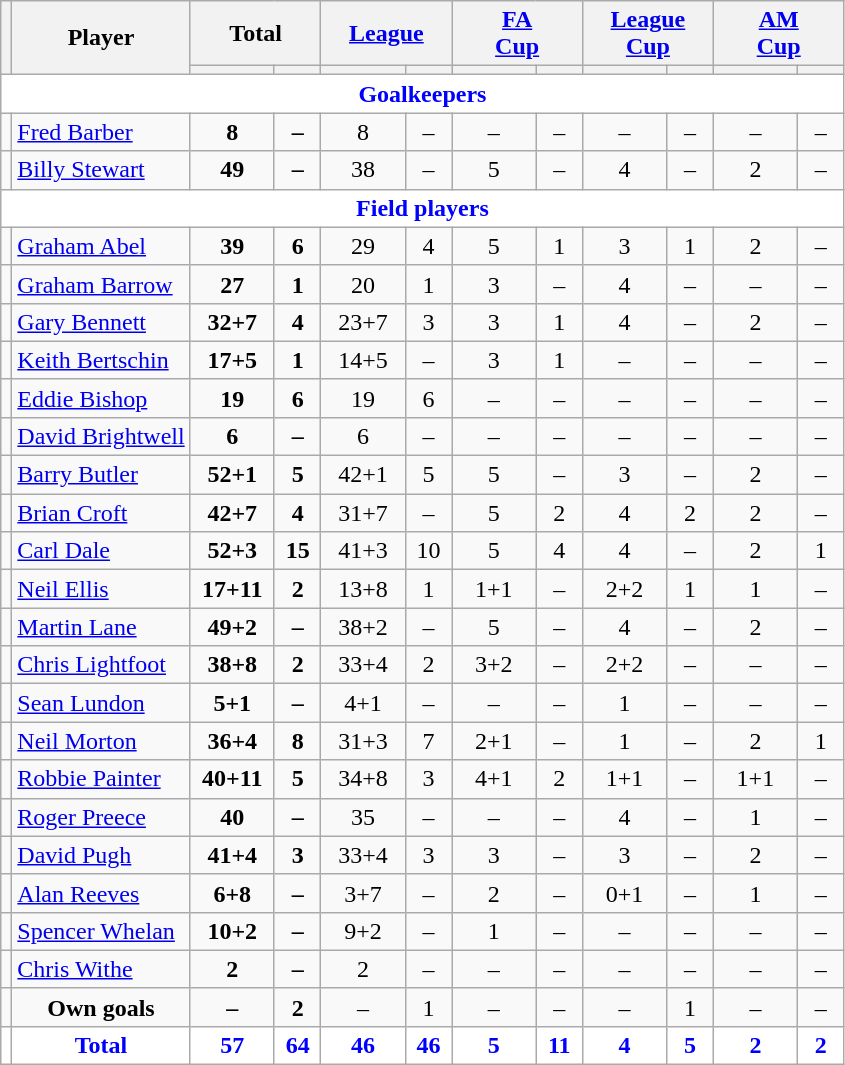<table class="wikitable"  style="text-align:center;">
<tr>
<th rowspan="2" style="font-size:80%;"></th>
<th rowspan="2">Player</th>
<th colspan="2">Total</th>
<th colspan="2"><a href='#'>League</a></th>
<th colspan="2"><a href='#'>FA<br>Cup</a></th>
<th colspan="2"><a href='#'>League<br>Cup</a></th>
<th colspan="2"><a href='#'>AM<br>Cup</a></th>
</tr>
<tr>
<th style="width: 50px; font-size:80%;"></th>
<th style="width: 25px; font-size:80%;"></th>
<th style="width: 50px; font-size:80%;"></th>
<th style="width: 25px; font-size:80%;"></th>
<th style="width: 50px; font-size:80%;"></th>
<th style="width: 25px; font-size:80%;"></th>
<th style="width: 50px; font-size:80%;"></th>
<th style="width: 25px; font-size:80%;"></th>
<th style="width: 50px; font-size:80%;"></th>
<th style="width: 25px; font-size:80%;"></th>
</tr>
<tr>
<td colspan="12" style="background:white; color:blue; text-align:center;"><strong>Goalkeepers</strong></td>
</tr>
<tr>
<td></td>
<td style="text-align:left;"><a href='#'>Fred Barber</a></td>
<td><strong>8</strong></td>
<td><strong>–</strong></td>
<td>8</td>
<td>–</td>
<td>–</td>
<td>–</td>
<td>–</td>
<td>–</td>
<td>–</td>
<td>–</td>
</tr>
<tr>
<td></td>
<td style="text-align:left;"><a href='#'>Billy Stewart</a></td>
<td><strong>49</strong></td>
<td><strong>–</strong></td>
<td>38</td>
<td>–</td>
<td>5</td>
<td>–</td>
<td>4</td>
<td>–</td>
<td>2</td>
<td>–</td>
</tr>
<tr>
<td colspan="12" style="background:white; color:blue; text-align:center;"><strong>Field players</strong></td>
</tr>
<tr>
<td></td>
<td style="text-align:left;"><a href='#'>Graham Abel</a></td>
<td><strong>39</strong></td>
<td><strong>6</strong></td>
<td>29</td>
<td>4</td>
<td>5</td>
<td>1</td>
<td>3</td>
<td>1</td>
<td>2</td>
<td>–</td>
</tr>
<tr>
<td></td>
<td style="text-align:left;"><a href='#'>Graham Barrow</a></td>
<td><strong>27</strong></td>
<td><strong>1</strong></td>
<td>20</td>
<td>1</td>
<td>3</td>
<td>–</td>
<td>4</td>
<td>–</td>
<td>–</td>
<td>–</td>
</tr>
<tr>
<td></td>
<td style="text-align:left;"><a href='#'>Gary Bennett</a></td>
<td><strong>32+7</strong></td>
<td><strong>4</strong></td>
<td>23+7</td>
<td>3</td>
<td>3</td>
<td>1</td>
<td>4</td>
<td>–</td>
<td>2</td>
<td>–</td>
</tr>
<tr>
<td></td>
<td style="text-align:left;"><a href='#'>Keith Bertschin</a></td>
<td><strong>17+5</strong></td>
<td><strong>1</strong></td>
<td>14+5</td>
<td>–</td>
<td>3</td>
<td>1</td>
<td>–</td>
<td>–</td>
<td>–</td>
<td>–</td>
</tr>
<tr>
<td></td>
<td style="text-align:left;"><a href='#'>Eddie Bishop</a></td>
<td><strong>19</strong></td>
<td><strong>6</strong></td>
<td>19</td>
<td>6</td>
<td>–</td>
<td>–</td>
<td>–</td>
<td>–</td>
<td>–</td>
<td>–</td>
</tr>
<tr>
<td></td>
<td style="text-align:left;"><a href='#'>David Brightwell</a></td>
<td><strong>6</strong></td>
<td><strong>–</strong></td>
<td>6</td>
<td>–</td>
<td>–</td>
<td>–</td>
<td>–</td>
<td>–</td>
<td>–</td>
<td>–</td>
</tr>
<tr>
<td></td>
<td style="text-align:left;"><a href='#'>Barry Butler</a></td>
<td><strong>52+1</strong></td>
<td><strong>5</strong></td>
<td>42+1</td>
<td>5</td>
<td>5</td>
<td>–</td>
<td>3</td>
<td>–</td>
<td>2</td>
<td>–</td>
</tr>
<tr>
<td></td>
<td style="text-align:left;"><a href='#'>Brian Croft</a></td>
<td><strong>42+7</strong></td>
<td><strong>4</strong></td>
<td>31+7</td>
<td>–</td>
<td>5</td>
<td>2</td>
<td>4</td>
<td>2</td>
<td>2</td>
<td>–</td>
</tr>
<tr>
<td></td>
<td style="text-align:left;"><a href='#'>Carl Dale</a></td>
<td><strong>52+3</strong></td>
<td><strong>15</strong></td>
<td>41+3</td>
<td>10</td>
<td>5</td>
<td>4</td>
<td>4</td>
<td>–</td>
<td>2</td>
<td>1</td>
</tr>
<tr>
<td></td>
<td style="text-align:left;"><a href='#'>Neil Ellis</a></td>
<td><strong>17+11</strong></td>
<td><strong>2</strong></td>
<td>13+8</td>
<td>1</td>
<td>1+1</td>
<td>–</td>
<td>2+2</td>
<td>1</td>
<td>1</td>
<td>–</td>
</tr>
<tr>
<td></td>
<td style="text-align:left;"><a href='#'>Martin Lane</a></td>
<td><strong>49+2</strong></td>
<td><strong>–</strong></td>
<td>38+2</td>
<td>–</td>
<td>5</td>
<td>–</td>
<td>4</td>
<td>–</td>
<td>2</td>
<td>–</td>
</tr>
<tr>
<td></td>
<td style="text-align:left;"><a href='#'>Chris Lightfoot</a></td>
<td><strong>38+8</strong></td>
<td><strong>2</strong></td>
<td>33+4</td>
<td>2</td>
<td>3+2</td>
<td>–</td>
<td>2+2</td>
<td>–</td>
<td>–</td>
<td>–</td>
</tr>
<tr>
<td></td>
<td style="text-align:left;"><a href='#'>Sean Lundon</a></td>
<td><strong>5+1</strong></td>
<td><strong>–</strong></td>
<td>4+1</td>
<td>–</td>
<td>–</td>
<td>–</td>
<td>1</td>
<td>–</td>
<td>–</td>
<td>–</td>
</tr>
<tr>
<td></td>
<td style="text-align:left;"><a href='#'>Neil Morton</a></td>
<td><strong>36+4</strong></td>
<td><strong>8</strong></td>
<td>31+3</td>
<td>7</td>
<td>2+1</td>
<td>–</td>
<td>1</td>
<td>–</td>
<td>2</td>
<td>1</td>
</tr>
<tr>
<td></td>
<td style="text-align:left;"><a href='#'>Robbie Painter</a></td>
<td><strong>40+11</strong></td>
<td><strong>5</strong></td>
<td>34+8</td>
<td>3</td>
<td>4+1</td>
<td>2</td>
<td>1+1</td>
<td>–</td>
<td>1+1</td>
<td>–</td>
</tr>
<tr>
<td></td>
<td style="text-align:left;"><a href='#'>Roger Preece</a></td>
<td><strong>40</strong></td>
<td><strong>–</strong></td>
<td>35</td>
<td>–</td>
<td>–</td>
<td>–</td>
<td>4</td>
<td>–</td>
<td>1</td>
<td>–</td>
</tr>
<tr>
<td></td>
<td style="text-align:left;"><a href='#'>David Pugh</a></td>
<td><strong>41+4</strong></td>
<td><strong>3</strong></td>
<td>33+4</td>
<td>3</td>
<td>3</td>
<td>–</td>
<td>3</td>
<td>–</td>
<td>2</td>
<td>–</td>
</tr>
<tr>
<td></td>
<td style="text-align:left;"><a href='#'>Alan Reeves</a></td>
<td><strong>6+8</strong></td>
<td><strong>–</strong></td>
<td>3+7</td>
<td>–</td>
<td>2</td>
<td>–</td>
<td>0+1</td>
<td>–</td>
<td>1</td>
<td>–</td>
</tr>
<tr>
<td></td>
<td style="text-align:left;"><a href='#'>Spencer Whelan</a></td>
<td><strong>10+2</strong></td>
<td><strong>–</strong></td>
<td>9+2</td>
<td>–</td>
<td>1</td>
<td>–</td>
<td>–</td>
<td>–</td>
<td>–</td>
<td>–</td>
</tr>
<tr>
<td></td>
<td style="text-align:left;"><a href='#'>Chris Withe</a></td>
<td><strong>2</strong></td>
<td><strong>–</strong></td>
<td>2</td>
<td>–</td>
<td>–</td>
<td>–</td>
<td>–</td>
<td>–</td>
<td>–</td>
<td>–</td>
</tr>
<tr>
<td></td>
<td><strong>Own goals</strong></td>
<td><strong>–</strong></td>
<td><strong>2</strong></td>
<td>–</td>
<td>1</td>
<td>–</td>
<td>–</td>
<td>–</td>
<td>1</td>
<td>–</td>
<td>–</td>
</tr>
<tr style="background:white; color:blue; text-align:center;">
<td></td>
<td><strong>Total</strong></td>
<td><strong>57</strong></td>
<td><strong>64</strong></td>
<td><strong>46</strong></td>
<td><strong>46</strong></td>
<td><strong>5</strong></td>
<td><strong>11</strong></td>
<td><strong>4</strong></td>
<td><strong>5</strong></td>
<td><strong>2</strong></td>
<td><strong>2</strong></td>
</tr>
</table>
